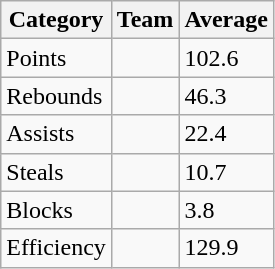<table class=wikitable>
<tr>
<th>Category</th>
<th>Team</th>
<th>Average</th>
</tr>
<tr>
<td>Points</td>
<td></td>
<td>102.6</td>
</tr>
<tr>
<td>Rebounds</td>
<td></td>
<td>46.3</td>
</tr>
<tr>
<td>Assists</td>
<td></td>
<td>22.4</td>
</tr>
<tr>
<td>Steals</td>
<td></td>
<td>10.7</td>
</tr>
<tr>
<td>Blocks</td>
<td></td>
<td>3.8</td>
</tr>
<tr>
<td>Efficiency</td>
<td></td>
<td>129.9</td>
</tr>
</table>
